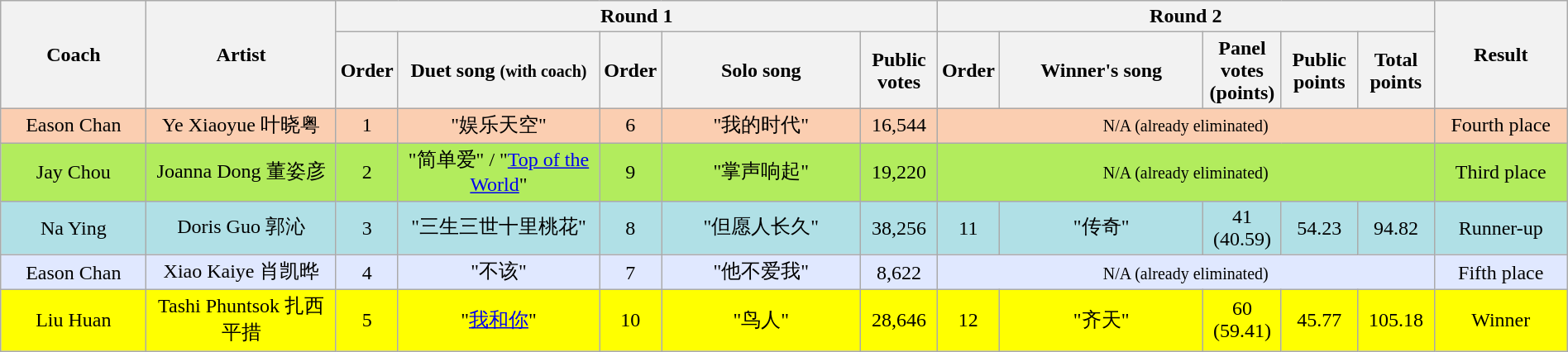<table class="wikitable" style="text-align:center; width:100%;">
<tr>
<th rowspan=2 scope="col" style="width:10%;">Coach</th>
<th rowspan=2 scope="col" style="width:13%;">Artist</th>
<th colspan=5 scope="col">Round 1</th>
<th colspan=5 scope="col">Round 2</th>
<th rowspan=2 scope="col" style="width:9%;">Result</th>
</tr>
<tr>
<th scope="col" style="width:2%;">Order</th>
<th scope="col" style="width:14%;">Duet song <small>(with coach)</small></th>
<th scope="col" style="width:2%;">Order</th>
<th scope="col" style="width:14%;">Solo song</th>
<th scope="col" style="width:5%;">Public votes</th>
<th scope="col" style="width:2%;">Order</th>
<th scope="col" style="width:14%;">Winner's song</th>
<th scope="col" style="width:5%;">Panel votes (points)</th>
<th scope="col" style="width:5%;">Public points</th>
<th scope="col" style="width:5%;">Total points</th>
</tr>
<tr style="background:#FBCEB1;">
<td>Eason Chan</td>
<td>Ye Xiaoyue 叶晓粤</td>
<td>1</td>
<td>"娱乐天空"</td>
<td>6</td>
<td>"我的时代"</td>
<td>16,544</td>
<td colspan=5><small>N/A (already eliminated)</small></td>
<td>Fourth place</td>
</tr>
<tr style="background:#B2EC5D;">
<td>Jay Chou</td>
<td>Joanna Dong 董姿彦</td>
<td>2</td>
<td>"简单爱" / "<a href='#'>Top of the World</a>"</td>
<td>9</td>
<td>"掌声响起"</td>
<td>19,220</td>
<td colspan=5><small>N/A (already eliminated)</small></td>
<td>Third place</td>
</tr>
<tr style="background:#B0E0E6;">
<td>Na Ying</td>
<td>Doris Guo 郭沁</td>
<td>3</td>
<td>"三生三世十里桃花"</td>
<td>8</td>
<td>"但愿人长久"</td>
<td>38,256</td>
<td>11</td>
<td>"传奇"</td>
<td>41 (40.59)</td>
<td>54.23</td>
<td>94.82</td>
<td>Runner-up</td>
</tr>
<tr style="background:#E0E8FF;">
<td>Eason Chan</td>
<td>Xiao Kaiye 肖凯晔</td>
<td>4</td>
<td>"不该"</td>
<td>7</td>
<td>"他不爱我"</td>
<td>8,622</td>
<td colspan=5><small>N/A (already eliminated)</small></td>
<td>Fifth place</td>
</tr>
<tr style="background:yellow;">
<td>Liu Huan</td>
<td>Tashi Phuntsok 扎西平措</td>
<td>5</td>
<td>"<a href='#'>我和你</a>"</td>
<td>10</td>
<td>"鸟人"</td>
<td>28,646</td>
<td>12</td>
<td>"齐天"</td>
<td>60 (59.41)</td>
<td>45.77</td>
<td>105.18</td>
<td>Winner</td>
</tr>
</table>
